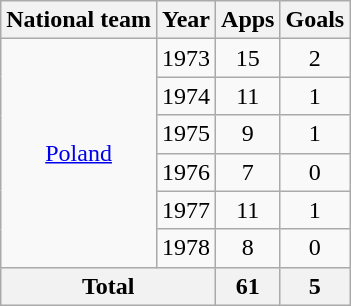<table class="wikitable" style="text-align:center">
<tr>
<th>National team</th>
<th>Year</th>
<th>Apps</th>
<th>Goals</th>
</tr>
<tr>
<td rowspan="6"><a href='#'>Poland</a></td>
<td>1973</td>
<td>15</td>
<td>2</td>
</tr>
<tr>
<td>1974</td>
<td>11</td>
<td>1</td>
</tr>
<tr>
<td>1975</td>
<td>9</td>
<td>1</td>
</tr>
<tr>
<td>1976</td>
<td>7</td>
<td>0</td>
</tr>
<tr>
<td>1977</td>
<td>11</td>
<td>1</td>
</tr>
<tr>
<td>1978</td>
<td>8</td>
<td>0</td>
</tr>
<tr>
<th colspan="2">Total</th>
<th>61</th>
<th>5</th>
</tr>
</table>
